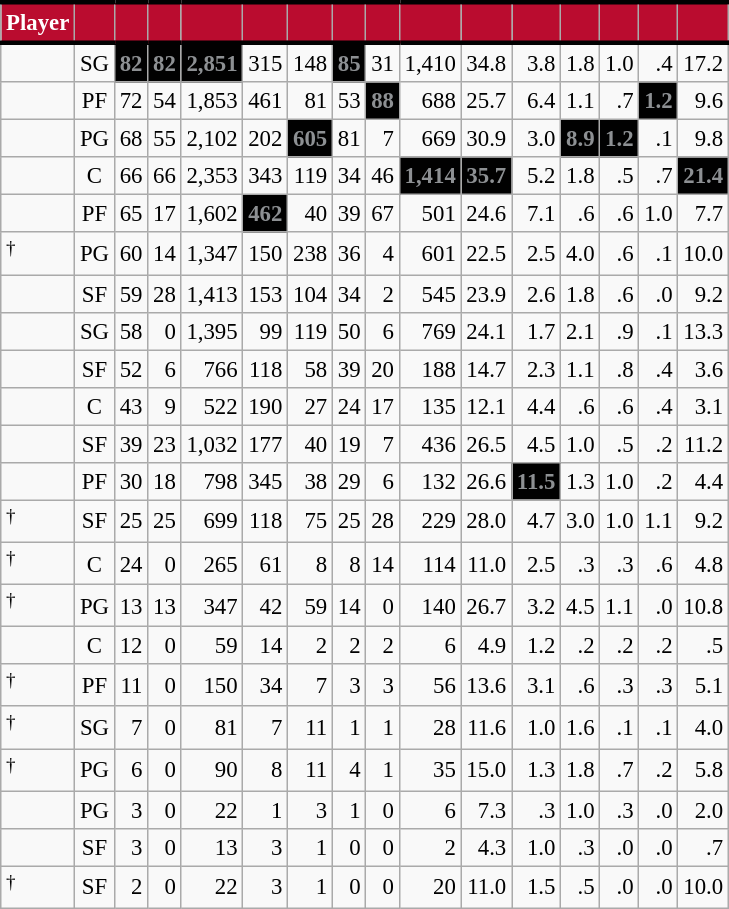<table class="wikitable sortable" style="font-size: 95%; text-align:right;">
<tr>
<th style="background:#BA0C2F; color:#FFFFFF; border-top:#010101 3px solid; border-bottom:#010101 3px solid;">Player</th>
<th style="background:#BA0C2F; color:#FFFFFF; border-top:#010101 3px solid; border-bottom:#010101 3px solid;"></th>
<th style="background:#BA0C2F; color:#FFFFFF; border-top:#010101 3px solid; border-bottom:#010101 3px solid;"></th>
<th style="background:#BA0C2F; color:#FFFFFF; border-top:#010101 3px solid; border-bottom:#010101 3px solid;"></th>
<th style="background:#BA0C2F; color:#FFFFFF; border-top:#010101 3px solid; border-bottom:#010101 3px solid;"></th>
<th style="background:#BA0C2F; color:#FFFFFF; border-top:#010101 3px solid; border-bottom:#010101 3px solid;"></th>
<th style="background:#BA0C2F; color:#FFFFFF; border-top:#010101 3px solid; border-bottom:#010101 3px solid;"></th>
<th style="background:#BA0C2F; color:#FFFFFF; border-top:#010101 3px solid; border-bottom:#010101 3px solid;"></th>
<th style="background:#BA0C2F; color:#FFFFFF; border-top:#010101 3px solid; border-bottom:#010101 3px solid;"></th>
<th style="background:#BA0C2F; color:#FFFFFF; border-top:#010101 3px solid; border-bottom:#010101 3px solid;"></th>
<th style="background:#BA0C2F; color:#FFFFFF; border-top:#010101 3px solid; border-bottom:#010101 3px solid;"></th>
<th style="background:#BA0C2F; color:#FFFFFF; border-top:#010101 3px solid; border-bottom:#010101 3px solid;"></th>
<th style="background:#BA0C2F; color:#FFFFFF; border-top:#010101 3px solid; border-bottom:#010101 3px solid;"></th>
<th style="background:#BA0C2F; color:#FFFFFF; border-top:#010101 3px solid; border-bottom:#010101 3px solid;"></th>
<th style="background:#BA0C2F; color:#FFFFFF; border-top:#010101 3px solid; border-bottom:#010101 3px solid;"></th>
<th style="background:#BA0C2F; color:#FFFFFF; border-top:#010101 3px solid; border-bottom:#010101 3px solid;"></th>
</tr>
<tr>
<td style="text-align:left;"></td>
<td style="text-align:center;">SG</td>
<td style="background:#010101; color:#8D9093;"><strong>82</strong></td>
<td style="background:#010101; color:#8D9093;"><strong>82</strong></td>
<td style="background:#010101; color:#8D9093;"><strong>2,851</strong></td>
<td>315</td>
<td>148</td>
<td style="background:#010101; color:#8D9093;"><strong>85</strong></td>
<td>31</td>
<td>1,410</td>
<td>34.8</td>
<td>3.8</td>
<td>1.8</td>
<td>1.0</td>
<td>.4</td>
<td>17.2</td>
</tr>
<tr>
<td style="text-align:left;"></td>
<td style="text-align:center;">PF</td>
<td>72</td>
<td>54</td>
<td>1,853</td>
<td>461</td>
<td>81</td>
<td>53</td>
<td style="background:#010101; color:#8D9093;"><strong>88</strong></td>
<td>688</td>
<td>25.7</td>
<td>6.4</td>
<td>1.1</td>
<td>.7</td>
<td style="background:#010101; color:#8D9093;"><strong>1.2</strong></td>
<td>9.6</td>
</tr>
<tr>
<td style="text-align:left;"></td>
<td style="text-align:center;">PG</td>
<td>68</td>
<td>55</td>
<td>2,102</td>
<td>202</td>
<td style="background:#010101; color:#8D9093;"><strong>605</strong></td>
<td>81</td>
<td>7</td>
<td>669</td>
<td>30.9</td>
<td>3.0</td>
<td style="background:#010101; color:#8D9093;"><strong>8.9</strong></td>
<td style="background:#010101; color:#8D9093;"><strong>1.2</strong></td>
<td>.1</td>
<td>9.8</td>
</tr>
<tr>
<td style="text-align:left;"></td>
<td style="text-align:center;">C</td>
<td>66</td>
<td>66</td>
<td>2,353</td>
<td>343</td>
<td>119</td>
<td>34</td>
<td>46</td>
<td style="background:#010101; color:#8D9093;"><strong>1,414</strong></td>
<td style="background:#010101; color:#8D9093;"><strong>35.7</strong></td>
<td>5.2</td>
<td>1.8</td>
<td>.5</td>
<td>.7</td>
<td style="background:#010101; color:#8D9093;"><strong>21.4</strong></td>
</tr>
<tr>
<td style="text-align:left;"></td>
<td style="text-align:center;">PF</td>
<td>65</td>
<td>17</td>
<td>1,602</td>
<td style="background:#010101; color:#8D9093;"><strong>462</strong></td>
<td>40</td>
<td>39</td>
<td>67</td>
<td>501</td>
<td>24.6</td>
<td>7.1</td>
<td>.6</td>
<td>.6</td>
<td>1.0</td>
<td>7.7</td>
</tr>
<tr>
<td style="text-align:left;"><sup>†</sup></td>
<td style="text-align:center;">PG</td>
<td>60</td>
<td>14</td>
<td>1,347</td>
<td>150</td>
<td>238</td>
<td>36</td>
<td>4</td>
<td>601</td>
<td>22.5</td>
<td>2.5</td>
<td>4.0</td>
<td>.6</td>
<td>.1</td>
<td>10.0</td>
</tr>
<tr>
<td style="text-align:left;"></td>
<td style="text-align:center;">SF</td>
<td>59</td>
<td>28</td>
<td>1,413</td>
<td>153</td>
<td>104</td>
<td>34</td>
<td>2</td>
<td>545</td>
<td>23.9</td>
<td>2.6</td>
<td>1.8</td>
<td>.6</td>
<td>.0</td>
<td>9.2</td>
</tr>
<tr>
<td style="text-align:left;"></td>
<td style="text-align:center;">SG</td>
<td>58</td>
<td>0</td>
<td>1,395</td>
<td>99</td>
<td>119</td>
<td>50</td>
<td>6</td>
<td>769</td>
<td>24.1</td>
<td>1.7</td>
<td>2.1</td>
<td>.9</td>
<td>.1</td>
<td>13.3</td>
</tr>
<tr>
<td style="text-align:left;"></td>
<td style="text-align:center;">SF</td>
<td>52</td>
<td>6</td>
<td>766</td>
<td>118</td>
<td>58</td>
<td>39</td>
<td>20</td>
<td>188</td>
<td>14.7</td>
<td>2.3</td>
<td>1.1</td>
<td>.8</td>
<td>.4</td>
<td>3.6</td>
</tr>
<tr>
<td style="text-align:left;"></td>
<td style="text-align:center;">C</td>
<td>43</td>
<td>9</td>
<td>522</td>
<td>190</td>
<td>27</td>
<td>24</td>
<td>17</td>
<td>135</td>
<td>12.1</td>
<td>4.4</td>
<td>.6</td>
<td>.6</td>
<td>.4</td>
<td>3.1</td>
</tr>
<tr>
<td style="text-align:left;"></td>
<td style="text-align:center;">SF</td>
<td>39</td>
<td>23</td>
<td>1,032</td>
<td>177</td>
<td>40</td>
<td>19</td>
<td>7</td>
<td>436</td>
<td>26.5</td>
<td>4.5</td>
<td>1.0</td>
<td>.5</td>
<td>.2</td>
<td>11.2</td>
</tr>
<tr>
<td style="text-align:left;"></td>
<td style="text-align:center;">PF</td>
<td>30</td>
<td>18</td>
<td>798</td>
<td>345</td>
<td>38</td>
<td>29</td>
<td>6</td>
<td>132</td>
<td>26.6</td>
<td style="background:#010101; color:#8D9093;"><strong>11.5</strong></td>
<td>1.3</td>
<td>1.0</td>
<td>.2</td>
<td>4.4</td>
</tr>
<tr>
<td style="text-align:left;"><sup>†</sup></td>
<td style="text-align:center;">SF</td>
<td>25</td>
<td>25</td>
<td>699</td>
<td>118</td>
<td>75</td>
<td>25</td>
<td>28</td>
<td>229</td>
<td>28.0</td>
<td>4.7</td>
<td>3.0</td>
<td>1.0</td>
<td>1.1</td>
<td>9.2</td>
</tr>
<tr>
<td style="text-align:left;"><sup>†</sup></td>
<td style="text-align:center;">C</td>
<td>24</td>
<td>0</td>
<td>265</td>
<td>61</td>
<td>8</td>
<td>8</td>
<td>14</td>
<td>114</td>
<td>11.0</td>
<td>2.5</td>
<td>.3</td>
<td>.3</td>
<td>.6</td>
<td>4.8</td>
</tr>
<tr>
<td style="text-align:left;"><sup>†</sup></td>
<td style="text-align:center;">PG</td>
<td>13</td>
<td>13</td>
<td>347</td>
<td>42</td>
<td>59</td>
<td>14</td>
<td>0</td>
<td>140</td>
<td>26.7</td>
<td>3.2</td>
<td>4.5</td>
<td>1.1</td>
<td>.0</td>
<td>10.8</td>
</tr>
<tr>
<td style="text-align:left;"></td>
<td style="text-align:center;">C</td>
<td>12</td>
<td>0</td>
<td>59</td>
<td>14</td>
<td>2</td>
<td>2</td>
<td>2</td>
<td>6</td>
<td>4.9</td>
<td>1.2</td>
<td>.2</td>
<td>.2</td>
<td>.2</td>
<td>.5</td>
</tr>
<tr>
<td style="text-align:left;"><sup>†</sup></td>
<td style="text-align:center;">PF</td>
<td>11</td>
<td>0</td>
<td>150</td>
<td>34</td>
<td>7</td>
<td>3</td>
<td>3</td>
<td>56</td>
<td>13.6</td>
<td>3.1</td>
<td>.6</td>
<td>.3</td>
<td>.3</td>
<td>5.1</td>
</tr>
<tr>
<td style="text-align:left;"><sup>†</sup></td>
<td style="text-align:center;">SG</td>
<td>7</td>
<td>0</td>
<td>81</td>
<td>7</td>
<td>11</td>
<td>1</td>
<td>1</td>
<td>28</td>
<td>11.6</td>
<td>1.0</td>
<td>1.6</td>
<td>.1</td>
<td>.1</td>
<td>4.0</td>
</tr>
<tr>
<td style="text-align:left;"><sup>†</sup></td>
<td style="text-align:center;">PG</td>
<td>6</td>
<td>0</td>
<td>90</td>
<td>8</td>
<td>11</td>
<td>4</td>
<td>1</td>
<td>35</td>
<td>15.0</td>
<td>1.3</td>
<td>1.8</td>
<td>.7</td>
<td>.2</td>
<td>5.8</td>
</tr>
<tr>
<td style="text-align:left;"></td>
<td style="text-align:center;">PG</td>
<td>3</td>
<td>0</td>
<td>22</td>
<td>1</td>
<td>3</td>
<td>1</td>
<td>0</td>
<td>6</td>
<td>7.3</td>
<td>.3</td>
<td>1.0</td>
<td>.3</td>
<td>.0</td>
<td>2.0</td>
</tr>
<tr>
<td style="text-align:left;"></td>
<td style="text-align:center;">SF</td>
<td>3</td>
<td>0</td>
<td>13</td>
<td>3</td>
<td>1</td>
<td>0</td>
<td>0</td>
<td>2</td>
<td>4.3</td>
<td>1.0</td>
<td>.3</td>
<td>.0</td>
<td>.0</td>
<td>.7</td>
</tr>
<tr>
<td style="text-align:left;"><sup>†</sup></td>
<td style="text-align:center;">SF</td>
<td>2</td>
<td>0</td>
<td>22</td>
<td>3</td>
<td>1</td>
<td>0</td>
<td>0</td>
<td>20</td>
<td>11.0</td>
<td>1.5</td>
<td>.5</td>
<td>.0</td>
<td>.0</td>
<td>10.0</td>
</tr>
</table>
